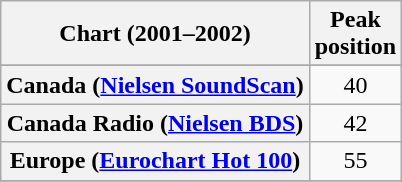<table class="wikitable sortable plainrowheaders" style="text-align:center">
<tr>
<th>Chart (2001–2002)</th>
<th>Peak<br>position</th>
</tr>
<tr>
</tr>
<tr>
</tr>
<tr>
<th scope="row">Canada (<a href='#'>Nielsen SoundScan</a>)</th>
<td style="text-align:center">40</td>
</tr>
<tr>
<th scope="row">Canada Radio (<a href='#'>Nielsen BDS</a>)</th>
<td style="text-align:center;">42</td>
</tr>
<tr>
<th scope="row">Europe (<a href='#'>Eurochart Hot 100</a>)</th>
<td>55</td>
</tr>
<tr>
</tr>
<tr>
</tr>
<tr>
</tr>
<tr>
</tr>
<tr>
</tr>
<tr>
</tr>
<tr>
</tr>
<tr>
</tr>
<tr>
</tr>
</table>
